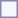<table style="border:1px solid #8888aa; background-color:#f7f8ff; padding:5px; font-size:95%; margin: 0px 12px 12px 0px;">
</table>
